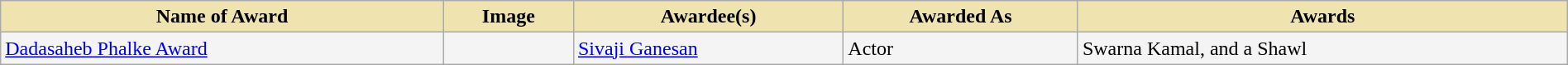<table class="wikitable" style="width:100%;">
<tr>
<th style="background-color:#EFE4B0;">Name of Award</th>
<th style="background-color:#EFE4B0;">Image</th>
<th style="background-color:#EFE4B0;">Awardee(s)</th>
<th style="background-color:#EFE4B0;">Awarded As</th>
<th style="background-color:#EFE4B0;">Awards</th>
</tr>
<tr style="background-color:#F4F4F4">
<td><a href='#'>Dadasaheb Phalke Award</a></td>
<td></td>
<td><a href='#'>Sivaji Ganesan</a></td>
<td>Actor</td>
<td>Swarna Kamal,   and a Shawl</td>
</tr>
</table>
